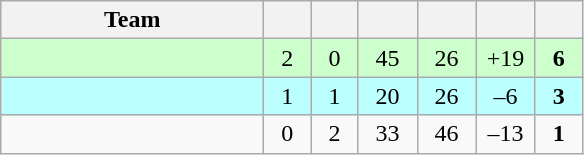<table class="wikitable" style="text-align:center;">
<tr>
<th style="width:10.5em;">Team</th>
<th style="width:1.5em;"></th>
<th style="width:1.5em;"></th>
<th style="width:2.0em;"></th>
<th style="width:2.0em;"></th>
<th style="width:2.0em;"></th>
<th style="width:1.5em;"></th>
</tr>
<tr bgcolor=#cfc>
<td align="left"></td>
<td>2</td>
<td>0</td>
<td>45</td>
<td>26</td>
<td>+19</td>
<td><strong>6</strong></td>
</tr>
<tr bgcolor=#bff>
<td align="left"></td>
<td>1</td>
<td>1</td>
<td>20</td>
<td>26</td>
<td>–6</td>
<td><strong>3</strong></td>
</tr>
<tr>
<td align="left"></td>
<td>0</td>
<td>2</td>
<td>33</td>
<td>46</td>
<td>–13</td>
<td><strong>1</strong></td>
</tr>
</table>
